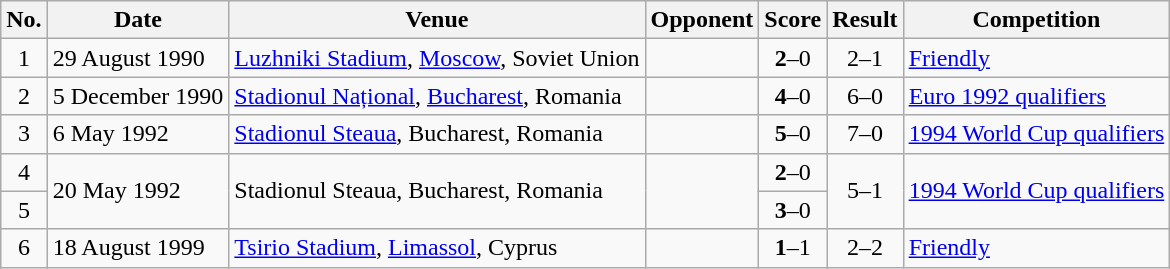<table class="wikitable sortable">
<tr>
<th scope="col">No.</th>
<th scope="col">Date</th>
<th scope="col">Venue</th>
<th scope="col">Opponent</th>
<th scope="col">Score</th>
<th scope="col">Result</th>
<th scope="col">Competition</th>
</tr>
<tr>
<td align="center">1</td>
<td>29 August 1990</td>
<td><a href='#'>Luzhniki Stadium</a>, <a href='#'>Moscow</a>, Soviet Union</td>
<td></td>
<td align="center"><strong>2</strong>–0</td>
<td align="center">2–1</td>
<td><a href='#'>Friendly</a></td>
</tr>
<tr>
<td align="center">2</td>
<td>5 December 1990</td>
<td><a href='#'>Stadionul Național</a>, <a href='#'>Bucharest</a>, Romania</td>
<td></td>
<td align="center"><strong>4</strong>–0</td>
<td align="center">6–0</td>
<td><a href='#'>Euro 1992 qualifiers</a></td>
</tr>
<tr>
<td align="center">3</td>
<td>6 May 1992</td>
<td><a href='#'>Stadionul Steaua</a>, Bucharest, Romania</td>
<td></td>
<td align="center"><strong>5</strong>–0</td>
<td align="center">7–0</td>
<td><a href='#'>1994 World Cup qualifiers</a></td>
</tr>
<tr>
<td align="center">4</td>
<td rowspan="2">20 May 1992</td>
<td rowspan="2">Stadionul Steaua, Bucharest, Romania</td>
<td rowspan="2"></td>
<td align="center"><strong>2</strong>–0</td>
<td rowspan="2" align="center">5–1</td>
<td rowspan="2"><a href='#'>1994 World Cup qualifiers</a></td>
</tr>
<tr>
<td align="center">5</td>
<td align="center"><strong>3</strong>–0</td>
</tr>
<tr>
<td align="center">6</td>
<td>18 August 1999</td>
<td><a href='#'>Tsirio Stadium</a>, <a href='#'>Limassol</a>, Cyprus</td>
<td></td>
<td align="center"><strong>1</strong>–1</td>
<td align="center">2–2</td>
<td><a href='#'>Friendly</a></td>
</tr>
</table>
